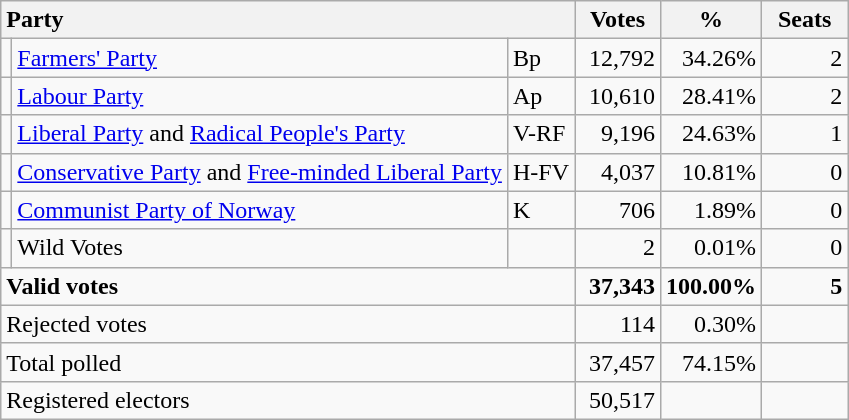<table class="wikitable" border="1" style="text-align:right;">
<tr>
<th style="text-align:left;" colspan=3>Party</th>
<th align=center width="50">Votes</th>
<th align=center width="50">%</th>
<th align=center width="50">Seats</th>
</tr>
<tr>
<td></td>
<td align=left><a href='#'>Farmers' Party</a></td>
<td align=left>Bp</td>
<td>12,792</td>
<td>34.26%</td>
<td>2</td>
</tr>
<tr>
<td></td>
<td align=left><a href='#'>Labour Party</a></td>
<td align=left>Ap</td>
<td>10,610</td>
<td>28.41%</td>
<td>2</td>
</tr>
<tr>
<td></td>
<td align=left><a href='#'>Liberal Party</a> and <a href='#'>Radical People's Party</a></td>
<td align=left>V-RF</td>
<td>9,196</td>
<td>24.63%</td>
<td>1</td>
</tr>
<tr>
<td></td>
<td align=left><a href='#'>Conservative Party</a> and <a href='#'>Free-minded Liberal Party</a></td>
<td align=left>H-FV</td>
<td>4,037</td>
<td>10.81%</td>
<td>0</td>
</tr>
<tr>
<td></td>
<td align=left><a href='#'>Communist Party of Norway</a></td>
<td align=left>K</td>
<td>706</td>
<td>1.89%</td>
<td>0</td>
</tr>
<tr>
<td></td>
<td align=left>Wild Votes</td>
<td align=left></td>
<td>2</td>
<td>0.01%</td>
<td>0</td>
</tr>
<tr style="font-weight:bold">
<td align=left colspan=3>Valid votes</td>
<td>37,343</td>
<td>100.00%</td>
<td>5</td>
</tr>
<tr>
<td align=left colspan=3>Rejected votes</td>
<td>114</td>
<td>0.30%</td>
<td></td>
</tr>
<tr>
<td align=left colspan=3>Total polled</td>
<td>37,457</td>
<td>74.15%</td>
<td></td>
</tr>
<tr>
<td align=left colspan=3>Registered electors</td>
<td>50,517</td>
<td></td>
<td></td>
</tr>
</table>
